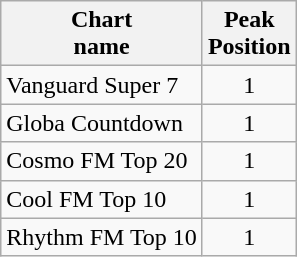<table class="wikitable">
<tr>
<th align="left">Chart<br> name</th>
<th align="left">Peak<br>Position</th>
</tr>
<tr>
<td align="left">Vanguard Super 7</td>
<td align="center">1</td>
</tr>
<tr>
<td align="left">Globa Countdown</td>
<td align="center">1</td>
</tr>
<tr>
<td align="left">Cosmo FM Top 20</td>
<td align="center">1</td>
</tr>
<tr>
<td align="left">Cool FM Top 10</td>
<td align="center">1</td>
</tr>
<tr>
<td align="left">Rhythm FM Top 10</td>
<td align="center">1</td>
</tr>
</table>
